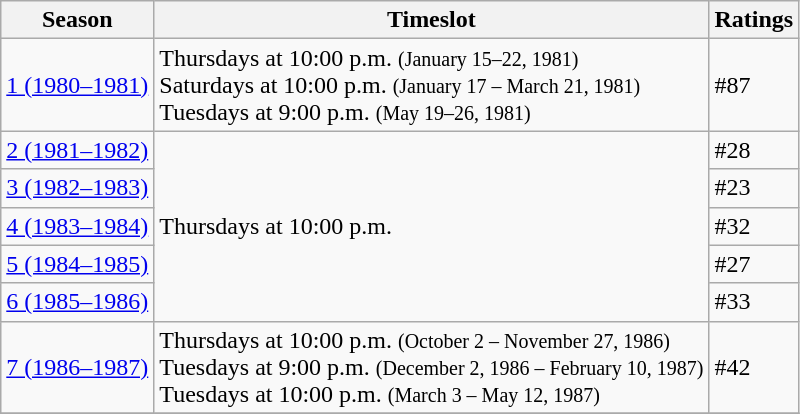<table class="wikitable">
<tr>
<th>Season</th>
<th>Timeslot</th>
<th>Ratings</th>
</tr>
<tr>
<td><a href='#'>1 (1980–1981)</a></td>
<td>Thursdays at 10:00 p.m. <small>(January 15–22, 1981)</small><br>Saturdays at 10:00 p.m. <small>(January 17 – March 21, 1981)</small><br>Tuesdays at 9:00 p.m. <small>(May 19–26, 1981)</small></td>
<td>#87</td>
</tr>
<tr>
<td><a href='#'>2 (1981–1982)</a></td>
<td rowspan="5">Thursdays at 10:00 p.m.</td>
<td>#28</td>
</tr>
<tr>
<td><a href='#'>3 (1982–1983)</a></td>
<td>#23</td>
</tr>
<tr>
<td><a href='#'>4 (1983–1984)</a></td>
<td>#32</td>
</tr>
<tr>
<td><a href='#'>5 (1984–1985)</a></td>
<td>#27</td>
</tr>
<tr>
<td><a href='#'>6 (1985–1986)</a></td>
<td>#33</td>
</tr>
<tr>
<td><a href='#'>7 (1986–1987)</a></td>
<td>Thursdays at 10:00 p.m. <small>(October 2 – November 27, 1986)</small><br>Tuesdays at 9:00 p.m. <small>(December 2, 1986 – February 10, 1987)</small><br>Tuesdays at 10:00 p.m. <small>(March 3 – May 12, 1987)</small></td>
<td>#42</td>
</tr>
<tr>
</tr>
</table>
